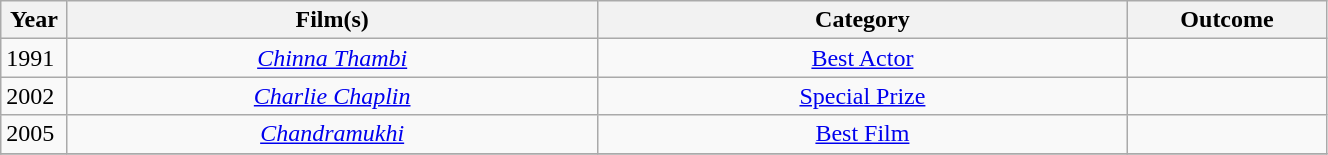<table class="wikitable" style="width:70%;">
<tr>
<th width=5%>Year</th>
<th style="width:40%;">Film(s)</th>
<th style="width:40%;">Category</th>
<th style="width:15%;">Outcome</th>
</tr>
<tr>
<td style="text-align:left;">1991</td>
<td style="text-align:center;"><em><a href='#'>Chinna Thambi</a></em></td>
<td style="text-align:center;"><a href='#'>Best Actor</a></td>
<td></td>
</tr>
<tr>
<td style="text-align:left;">2002</td>
<td style="text-align:center;"><em><a href='#'>Charlie Chaplin</a></em></td>
<td style="text-align:center;"><a href='#'>Special Prize</a></td>
<td></td>
</tr>
<tr>
<td style="text-align:left;">2005</td>
<td style="text-align:center;"><em><a href='#'>Chandramukhi</a></em></td>
<td style="text-align:center;"><a href='#'>Best Film</a></td>
<td></td>
</tr>
<tr>
</tr>
</table>
